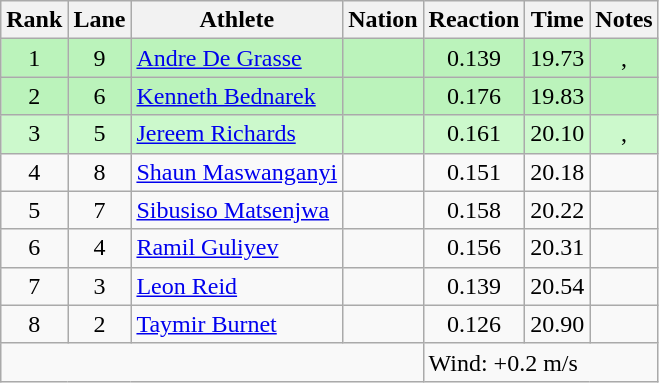<table class="wikitable sortable" style="text-align:center">
<tr>
<th>Rank</th>
<th>Lane</th>
<th>Athlete</th>
<th>Nation</th>
<th>Reaction</th>
<th>Time</th>
<th>Notes</th>
</tr>
<tr bgcolor="#bbf3bb">
<td>1</td>
<td>9</td>
<td align="left"><a href='#'>Andre De Grasse</a></td>
<td align="left"></td>
<td>0.139</td>
<td>19.73</td>
<td>, </td>
</tr>
<tr bgcolor="#bbf3bb">
<td>2</td>
<td>6</td>
<td align="left"><a href='#'>Kenneth Bednarek</a></td>
<td align="left"></td>
<td>0.176</td>
<td>19.83</td>
<td></td>
</tr>
<tr bgcolor="#ccf9cc">
<td>3</td>
<td>5</td>
<td align="left"><a href='#'>Jereem Richards</a></td>
<td align="left"></td>
<td>0.161</td>
<td>20.10</td>
<td>, </td>
</tr>
<tr>
<td>4</td>
<td>8</td>
<td align="left"><a href='#'>Shaun Maswanganyi</a></td>
<td align="left"></td>
<td>0.151</td>
<td>20.18</td>
<td></td>
</tr>
<tr>
<td>5</td>
<td>7</td>
<td align="left"><a href='#'>Sibusiso Matsenjwa</a></td>
<td align="left"></td>
<td>0.158</td>
<td>20.22</td>
<td></td>
</tr>
<tr>
<td>6</td>
<td>4</td>
<td align="left"><a href='#'>Ramil Guliyev</a></td>
<td align="left"></td>
<td>0.156</td>
<td>20.31</td>
<td></td>
</tr>
<tr>
<td>7</td>
<td>3</td>
<td align="left"><a href='#'>Leon Reid</a></td>
<td align="left"></td>
<td>0.139</td>
<td>20.54</td>
<td></td>
</tr>
<tr>
<td>8</td>
<td>2</td>
<td align="left"><a href='#'>Taymir Burnet</a></td>
<td align="left"></td>
<td>0.126</td>
<td>20.90</td>
<td></td>
</tr>
<tr class="sortbottom">
<td colspan="4"></td>
<td colspan="3" style="text-align:left;">Wind: +0.2 m/s</td>
</tr>
</table>
